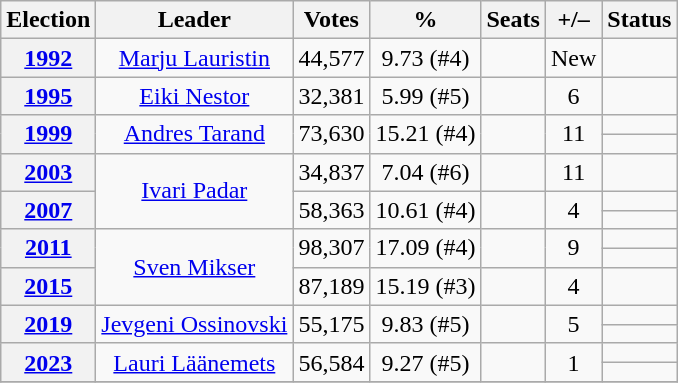<table class=wikitable style="text-align: center;">
<tr>
<th>Election</th>
<th>Leader</th>
<th>Votes</th>
<th>%</th>
<th>Seats</th>
<th>+/–</th>
<th>Status</th>
</tr>
<tr>
<th><a href='#'>1992</a></th>
<td><a href='#'>Marju Lauristin</a></td>
<td>44,577</td>
<td>9.73 (#4)</td>
<td></td>
<td>New</td>
<td></td>
</tr>
<tr>
<th><a href='#'>1995</a></th>
<td><a href='#'>Eiki Nestor</a></td>
<td>32,381</td>
<td>5.99 (#5)</td>
<td></td>
<td> 6</td>
<td></td>
</tr>
<tr>
<th rowspan=2><a href='#'>1999</a></th>
<td rowspan=2><a href='#'>Andres Tarand</a></td>
<td rowspan=2>73,630</td>
<td rowspan=2>15.21 (#4)</td>
<td rowspan=2></td>
<td rowspan=2> 11</td>
<td></td>
</tr>
<tr>
<td></td>
</tr>
<tr>
<th><a href='#'>2003</a></th>
<td rowspan=3><a href='#'>Ivari Padar</a></td>
<td>34,837</td>
<td>7.04 (#6)</td>
<td></td>
<td> 11</td>
<td></td>
</tr>
<tr>
<th rowspan=2><a href='#'>2007</a></th>
<td rowspan=2>58,363</td>
<td rowspan=2>10.61 (#4)</td>
<td rowspan=2></td>
<td rowspan=2> 4</td>
<td></td>
</tr>
<tr>
<td></td>
</tr>
<tr>
<th rowspan=2><a href='#'>2011</a></th>
<td rowspan=3><a href='#'>Sven Mikser</a></td>
<td rowspan=2>98,307</td>
<td rowspan=2>17.09 (#4)</td>
<td rowspan=2></td>
<td rowspan=2> 9</td>
<td></td>
</tr>
<tr>
<td></td>
</tr>
<tr>
<th><a href='#'>2015</a></th>
<td>87,189</td>
<td>15.19 (#3)</td>
<td></td>
<td> 4</td>
<td></td>
</tr>
<tr>
<th rowspan=2><a href='#'>2019</a></th>
<td rowspan=2><a href='#'>Jevgeni Ossinovski</a></td>
<td rowspan=2>55,175</td>
<td rowspan=2>9.83 (#5)</td>
<td rowspan=2></td>
<td rowspan=2> 5</td>
<td> </td>
</tr>
<tr>
<td></td>
</tr>
<tr>
<th rowspan=2><a href='#'>2023</a></th>
<td rowspan=2><a href='#'>Lauri Läänemets</a></td>
<td rowspan=2>56,584</td>
<td rowspan=2>9.27 (#5)</td>
<td rowspan=2></td>
<td rowspan=2> 1</td>
<td> </td>
</tr>
<tr>
<td></td>
</tr>
<tr>
</tr>
</table>
